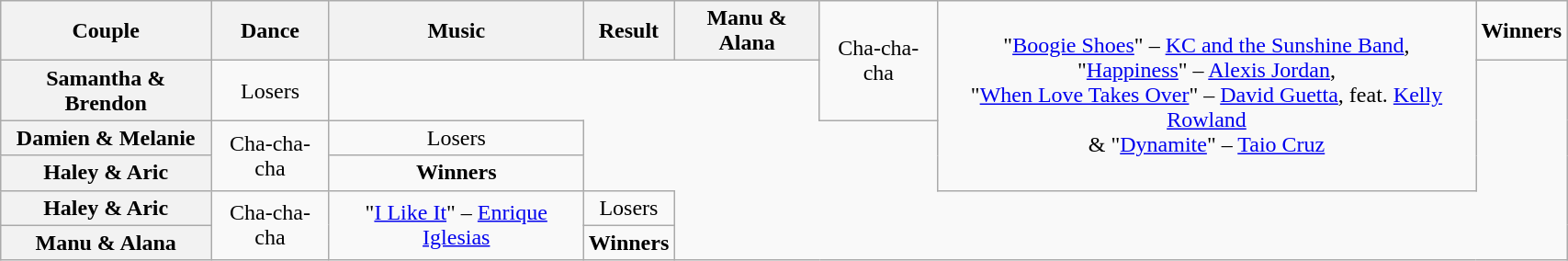<table class="wikitable unsortable" style="text-align:center; width: 90%">
<tr>
<th scope="col">Couple</th>
<th scope="col">Dance</th>
<th scope="col">Music</th>
<th scope="col">Result</th>
<th scope="row">Manu & Alana</th>
<td rowspan="2">Cha-cha-cha</td>
<td rowspan="4">"<a href='#'>Boogie Shoes</a>" – <a href='#'>KC and the Sunshine Band</a>,<br>"<a href='#'>Happiness</a>" – <a href='#'>Alexis Jordan</a>,<br>"<a href='#'>When Love Takes Over</a>" – <a href='#'>David Guetta</a>, feat. <a href='#'>Kelly Rowland</a><br>& "<a href='#'>Dynamite</a>" – <a href='#'>Taio Cruz</a></td>
<td><strong>Winners</strong></td>
</tr>
<tr>
<th scope="row">Samantha & Brеndоn</th>
<td>Losers</td>
</tr>
<tr>
<th scope="row">Damien & Melanie</th>
<td rowspan="2">Cha-cha-cha</td>
<td>Losers</td>
</tr>
<tr>
<th scope="row">Haley & Aric</th>
<td><strong>Winners</strong></td>
</tr>
<tr>
<th scope="row">Haley & Aric</th>
<td rowspan="2">Cha-cha-cha</td>
<td rowspan="2">"<a href='#'>I Like It</a>" – <a href='#'>Enrique Iglesias</a></td>
<td>Losers</td>
</tr>
<tr>
<th scope="row">Manu & Alana</th>
<td><strong>Winners</strong></td>
</tr>
</table>
